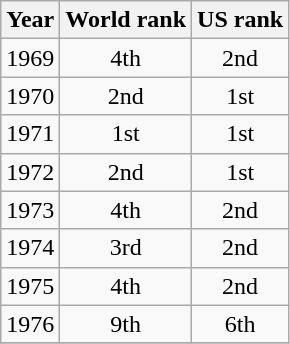<table class=wikitable>
<tr>
<th>Year</th>
<th>World rank</th>
<th>US rank</th>
</tr>
<tr>
<td>1969</td>
<td align="center">4th</td>
<td align="center">2nd</td>
</tr>
<tr>
<td>1970</td>
<td align="center">2nd</td>
<td align="center">1st</td>
</tr>
<tr>
<td>1971</td>
<td align="center">1st</td>
<td align="center">1st</td>
</tr>
<tr>
<td>1972</td>
<td align="center">2nd</td>
<td align="center">1st</td>
</tr>
<tr>
<td>1973</td>
<td align="center">4th</td>
<td align="center">2nd</td>
</tr>
<tr>
<td>1974</td>
<td align="center">3rd</td>
<td align="center">2nd</td>
</tr>
<tr>
<td>1975</td>
<td align="center">4th</td>
<td align="center">2nd</td>
</tr>
<tr>
<td>1976</td>
<td align="center">9th</td>
<td align="center">6th</td>
</tr>
<tr>
</tr>
</table>
